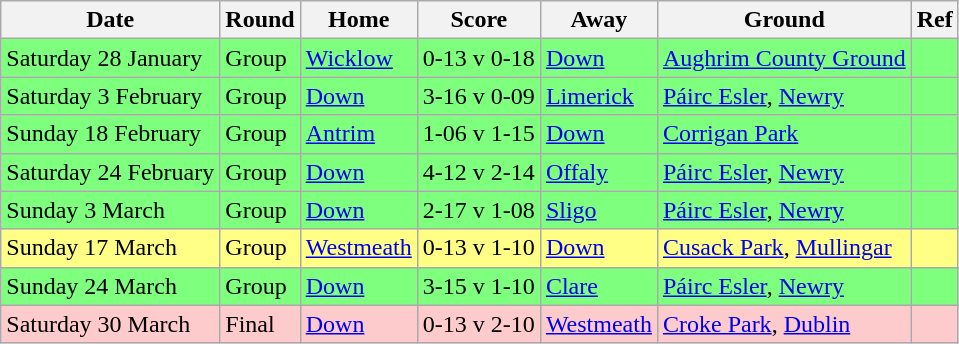<table class="wikitable">
<tr>
<th>Date</th>
<th>Round</th>
<th>Home</th>
<th>Score</th>
<th>Away</th>
<th>Ground</th>
<th>Ref</th>
</tr>
<tr style="background:#7eff7e;">
<td>Saturday 28 January</td>
<td>Group</td>
<td><a href='#'>Wicklow</a></td>
<td>0-13 v 0-18</td>
<td><a href='#'>Down</a></td>
<td><a href='#'>Aughrim County Ground</a></td>
<td></td>
</tr>
<tr style="background:#7eff7e;">
<td>Saturday 3 February</td>
<td>Group</td>
<td><a href='#'>Down</a></td>
<td>3-16 v 0-09</td>
<td><a href='#'>Limerick</a></td>
<td><a href='#'>Páirc Esler</a>, <a href='#'>Newry</a></td>
<td></td>
</tr>
<tr style="background:#7eff7e;">
<td>Sunday 18 February</td>
<td>Group</td>
<td><a href='#'>Antrim</a></td>
<td>1-06 v 1-15</td>
<td><a href='#'>Down</a></td>
<td><a href='#'>Corrigan Park</a></td>
<td></td>
</tr>
<tr style="background:#7eff7e;">
<td>Saturday 24 February</td>
<td>Group</td>
<td><a href='#'>Down</a></td>
<td>4-12 v 2-14</td>
<td><a href='#'>Offaly</a></td>
<td><a href='#'>Páirc Esler</a>, <a href='#'>Newry</a></td>
<td></td>
</tr>
<tr style="background:#7eff7e;">
<td>Sunday 3 March</td>
<td>Group</td>
<td><a href='#'>Down</a></td>
<td>2-17 v 1-08</td>
<td><a href='#'>Sligo</a></td>
<td><a href='#'>Páirc Esler</a>, <a href='#'>Newry</a></td>
<td></td>
</tr>
<tr style="background:#ffff85;">
<td>Sunday 17 March</td>
<td>Group</td>
<td><a href='#'>Westmeath</a></td>
<td>0-13 v 1-10</td>
<td><a href='#'>Down</a></td>
<td><a href='#'>Cusack Park</a>, <a href='#'>Mullingar</a></td>
<td></td>
</tr>
<tr style="background:#7eff7e;">
<td>Sunday 24 March</td>
<td>Group</td>
<td><a href='#'>Down</a></td>
<td>3-15 v 1-10</td>
<td><a href='#'>Clare</a></td>
<td><a href='#'>Páirc Esler</a>, <a href='#'>Newry</a></td>
<td></td>
</tr>
<tr style="background:#fdcbcb;">
<td>Saturday 30 March</td>
<td>Final</td>
<td><a href='#'>Down</a></td>
<td>0-13 v 2-10</td>
<td><a href='#'>Westmeath</a></td>
<td><a href='#'>Croke Park</a>, <a href='#'>Dublin</a></td>
<td></td>
</tr>
</table>
